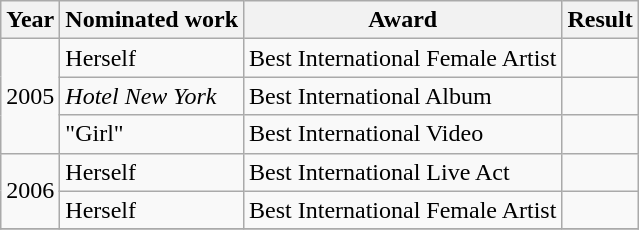<table class="wikitable">
<tr>
<th>Year</th>
<th>Nominated work</th>
<th>Award</th>
<th>Result</th>
</tr>
<tr>
<td style="text-align:center;" rowspan="3">2005</td>
<td>Herself</td>
<td>Best International Female Artist</td>
<td></td>
</tr>
<tr>
<td><em>Hotel New York</em></td>
<td>Best International Album</td>
<td></td>
</tr>
<tr>
<td>"Girl"</td>
<td>Best International Video</td>
<td></td>
</tr>
<tr>
<td style="text-align:center;" rowspan="2">2006</td>
<td>Herself</td>
<td>Best International Live Act</td>
<td></td>
</tr>
<tr>
<td>Herself</td>
<td>Best International Female Artist</td>
<td></td>
</tr>
<tr>
</tr>
</table>
